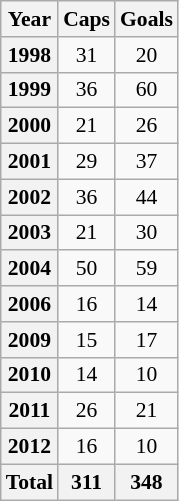<table class="wikitable sortable" style="font-size:90%; text-align:center;">
<tr>
<th>Year</th>
<th>Caps</th>
<th>Goals</th>
</tr>
<tr>
<th>1998</th>
<td>31</td>
<td>20</td>
</tr>
<tr>
<th>1999</th>
<td>36</td>
<td>60</td>
</tr>
<tr>
<th>2000</th>
<td>21</td>
<td>26</td>
</tr>
<tr>
<th>2001</th>
<td>29</td>
<td>37</td>
</tr>
<tr>
<th>2002</th>
<td>36</td>
<td>44</td>
</tr>
<tr>
<th>2003</th>
<td>21</td>
<td>30</td>
</tr>
<tr>
<th>2004</th>
<td>50</td>
<td>59</td>
</tr>
<tr>
<th>2006</th>
<td>16</td>
<td>14</td>
</tr>
<tr>
<th>2009</th>
<td>15</td>
<td>17</td>
</tr>
<tr>
<th>2010</th>
<td>14</td>
<td>10</td>
</tr>
<tr>
<th>2011</th>
<td>26</td>
<td>21</td>
</tr>
<tr>
<th>2012</th>
<td>16</td>
<td>10</td>
</tr>
<tr>
<th>Total</th>
<th>311</th>
<th>348</th>
</tr>
</table>
